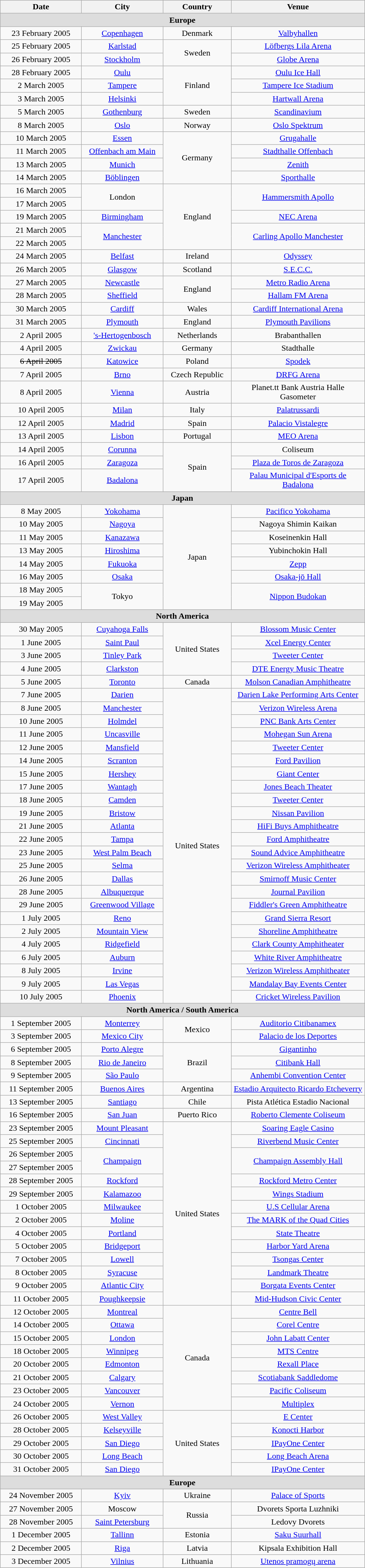<table class="wikitable" style="text-align:center;">
<tr>
<th width="150">Date</th>
<th width="150">City</th>
<th width="125">Country</th>
<th width="250">Venue</th>
</tr>
<tr bgcolor="#DDDDDD">
<td colspan="4"><strong>Europe</strong></td>
</tr>
<tr>
<td>23 February 2005</td>
<td><a href='#'>Copenhagen</a></td>
<td rowspan="1">Denmark</td>
<td><a href='#'>Valbyhallen</a></td>
</tr>
<tr>
<td>25 February 2005</td>
<td><a href='#'>Karlstad</a></td>
<td rowspan="2">Sweden</td>
<td><a href='#'>Löfbergs Lila Arena</a></td>
</tr>
<tr>
<td>26 February 2005</td>
<td><a href='#'>Stockholm</a></td>
<td><a href='#'>Globe Arena</a></td>
</tr>
<tr>
<td>28 February 2005</td>
<td><a href='#'>Oulu</a></td>
<td rowspan="3">Finland</td>
<td><a href='#'>Oulu Ice Hall</a></td>
</tr>
<tr>
<td>2 March 2005</td>
<td><a href='#'>Tampere</a></td>
<td><a href='#'>Tampere Ice Stadium</a></td>
</tr>
<tr>
<td>3 March 2005</td>
<td><a href='#'>Helsinki</a></td>
<td><a href='#'>Hartwall Arena</a></td>
</tr>
<tr>
<td>5 March 2005</td>
<td><a href='#'>Gothenburg</a></td>
<td rowspan="1">Sweden</td>
<td><a href='#'>Scandinavium</a></td>
</tr>
<tr>
<td>8 March 2005</td>
<td><a href='#'>Oslo</a></td>
<td rowspan="1">Norway</td>
<td><a href='#'>Oslo Spektrum</a></td>
</tr>
<tr>
<td>10 March 2005</td>
<td><a href='#'>Essen</a></td>
<td rowspan="4">Germany</td>
<td><a href='#'>Grugahalle</a></td>
</tr>
<tr>
<td>11 March 2005</td>
<td><a href='#'>Offenbach am Main</a></td>
<td><a href='#'>Stadthalle Offenbach</a></td>
</tr>
<tr>
<td>13 March 2005</td>
<td><a href='#'>Munich</a></td>
<td><a href='#'>Zenith</a></td>
</tr>
<tr>
<td>14 March 2005</td>
<td><a href='#'>Böblingen</a></td>
<td><a href='#'>Sporthalle</a></td>
</tr>
<tr>
<td>16 March 2005</td>
<td rowspan="2">London</td>
<td rowspan="5">England</td>
<td rowspan="2"><a href='#'>Hammersmith Apollo</a></td>
</tr>
<tr>
<td>17 March 2005</td>
</tr>
<tr>
<td>19 March 2005</td>
<td><a href='#'>Birmingham</a></td>
<td><a href='#'>NEC Arena</a></td>
</tr>
<tr>
<td>21 March 2005</td>
<td rowspan="2"><a href='#'>Manchester</a></td>
<td rowspan="2"><a href='#'>Carling Apollo Manchester</a></td>
</tr>
<tr>
<td>22 March 2005</td>
</tr>
<tr>
<td>24 March 2005</td>
<td><a href='#'>Belfast</a></td>
<td rowspan="1">Ireland</td>
<td><a href='#'>Odyssey</a></td>
</tr>
<tr>
<td>26 March 2005</td>
<td><a href='#'>Glasgow</a></td>
<td rowspan="1">Scotland</td>
<td><a href='#'>S.E.C.C.</a></td>
</tr>
<tr>
<td>27 March 2005</td>
<td><a href='#'>Newcastle</a></td>
<td rowspan="2">England</td>
<td><a href='#'>Metro Radio Arena</a></td>
</tr>
<tr>
<td>28 March 2005</td>
<td><a href='#'>Sheffield</a></td>
<td><a href='#'>Hallam FM Arena</a></td>
</tr>
<tr>
<td>30 March 2005</td>
<td><a href='#'>Cardiff</a></td>
<td rowspan="1">Wales</td>
<td><a href='#'>Cardiff International Arena</a></td>
</tr>
<tr>
<td>31 March 2005</td>
<td><a href='#'>Plymouth</a></td>
<td rowspan="1">England</td>
<td><a href='#'>Plymouth Pavilions</a></td>
</tr>
<tr>
<td>2 April 2005</td>
<td><a href='#'>'s-Hertogenbosch</a></td>
<td rowspan="1">Netherlands</td>
<td>Brabanthallen</td>
</tr>
<tr>
<td>4 April 2005</td>
<td><a href='#'>Zwickau</a></td>
<td rowspan="1">Germany</td>
<td>Stadthalle</td>
</tr>
<tr>
<td><s>6 April 2005</s></td>
<td><a href='#'>Katowice</a></td>
<td>Poland</td>
<td><a href='#'>Spodek</a></td>
</tr>
<tr>
<td>7 April 2005</td>
<td><a href='#'>Brno</a></td>
<td rowspan="1">Czech Republic</td>
<td><a href='#'>DRFG Arena</a></td>
</tr>
<tr>
<td>8 April 2005</td>
<td><a href='#'>Vienna</a></td>
<td rowspan="1">Austria</td>
<td>Planet.tt Bank Austria Halle Gasometer</td>
</tr>
<tr>
<td>10 April 2005</td>
<td><a href='#'>Milan</a></td>
<td rowspan="1">Italy</td>
<td><a href='#'>Palatrussardi</a></td>
</tr>
<tr>
<td>12 April 2005</td>
<td><a href='#'>Madrid</a></td>
<td rowspan="1">Spain</td>
<td><a href='#'>Palacio Vistalegre</a></td>
</tr>
<tr>
<td>13 April 2005</td>
<td><a href='#'>Lisbon</a></td>
<td rowspan="1">Portugal</td>
<td><a href='#'>MEO Arena</a></td>
</tr>
<tr>
<td>14 April 2005</td>
<td><a href='#'>Corunna</a></td>
<td rowspan="3">Spain</td>
<td>Coliseum</td>
</tr>
<tr>
<td>16 April 2005</td>
<td><a href='#'>Zaragoza</a></td>
<td><a href='#'>Plaza de Toros de Zaragoza</a></td>
</tr>
<tr>
<td>17 April 2005</td>
<td><a href='#'>Badalona</a></td>
<td><a href='#'>Palau Municipal d'Esports de Badalona</a></td>
</tr>
<tr bgcolor="#DDDDDD">
<td colspan="4"><strong>Japan</strong></td>
</tr>
<tr>
<td>8 May 2005</td>
<td><a href='#'>Yokohama</a></td>
<td rowspan="8">Japan</td>
<td><a href='#'>Pacifico Yokohama</a></td>
</tr>
<tr>
<td>10 May 2005</td>
<td><a href='#'>Nagoya</a></td>
<td>Nagoya Shimin Kaikan</td>
</tr>
<tr>
<td>11 May 2005</td>
<td><a href='#'>Kanazawa</a></td>
<td>Koseinenkin Hall</td>
</tr>
<tr>
<td>13 May 2005</td>
<td><a href='#'>Hiroshima</a></td>
<td>Yubinchokin Hall</td>
</tr>
<tr>
<td>14 May 2005</td>
<td><a href='#'>Fukuoka</a></td>
<td><a href='#'>Zepp</a></td>
</tr>
<tr>
<td>16 May 2005</td>
<td><a href='#'>Osaka</a></td>
<td><a href='#'>Osaka-jō Hall</a></td>
</tr>
<tr>
<td>18 May 2005</td>
<td rowspan="2">Tokyo</td>
<td rowspan="2"><a href='#'>Nippon Budokan</a></td>
</tr>
<tr>
<td>19 May 2005</td>
</tr>
<tr bgcolor="#DDDDDD">
<td colspan="4"><strong>North America</strong></td>
</tr>
<tr>
<td>30 May 2005</td>
<td><a href='#'>Cuyahoga Falls</a></td>
<td rowspan="4">United States</td>
<td><a href='#'>Blossom Music Center</a></td>
</tr>
<tr>
<td>1 June 2005</td>
<td><a href='#'>Saint Paul</a></td>
<td><a href='#'>Xcel Energy Center</a></td>
</tr>
<tr>
<td>3 June 2005</td>
<td><a href='#'>Tinley Park</a></td>
<td><a href='#'>Tweeter Center</a></td>
</tr>
<tr>
<td>4 June 2005</td>
<td><a href='#'>Clarkston</a></td>
<td><a href='#'>DTE Energy Music Theatre</a></td>
</tr>
<tr>
<td>5 June 2005</td>
<td><a href='#'>Toronto</a></td>
<td rowspan="1">Canada</td>
<td><a href='#'>Molson Canadian Amphitheatre</a></td>
</tr>
<tr>
<td>7 June 2005</td>
<td><a href='#'>Darien</a></td>
<td rowspan="24">United States</td>
<td><a href='#'>Darien Lake Performing Arts Center</a></td>
</tr>
<tr>
<td>8 June 2005</td>
<td><a href='#'>Manchester</a></td>
<td><a href='#'>Verizon Wireless Arena</a></td>
</tr>
<tr>
<td>10 June 2005</td>
<td><a href='#'>Holmdel</a></td>
<td><a href='#'>PNC Bank Arts Center</a></td>
</tr>
<tr>
<td>11 June 2005</td>
<td><a href='#'>Uncasville</a></td>
<td><a href='#'>Mohegan Sun Arena</a></td>
</tr>
<tr>
<td>12 June 2005</td>
<td><a href='#'>Mansfield</a></td>
<td><a href='#'>Tweeter Center</a></td>
</tr>
<tr>
<td>14 June 2005</td>
<td><a href='#'>Scranton</a></td>
<td><a href='#'>Ford Pavilion</a></td>
</tr>
<tr>
<td>15 June 2005</td>
<td><a href='#'>Hershey</a></td>
<td><a href='#'>Giant Center</a></td>
</tr>
<tr>
<td>17 June 2005</td>
<td><a href='#'>Wantagh</a></td>
<td><a href='#'>Jones Beach Theater</a></td>
</tr>
<tr>
<td>18 June 2005</td>
<td><a href='#'>Camden</a></td>
<td><a href='#'>Tweeter Center</a></td>
</tr>
<tr>
<td>19 June 2005</td>
<td><a href='#'>Bristow</a></td>
<td><a href='#'>Nissan Pavilion</a></td>
</tr>
<tr>
<td>21 June 2005</td>
<td><a href='#'>Atlanta</a></td>
<td><a href='#'>HiFi Buys Amphitheatre</a></td>
</tr>
<tr>
<td>22 June 2005</td>
<td><a href='#'>Tampa</a></td>
<td><a href='#'>Ford Amphitheatre</a></td>
</tr>
<tr>
<td>23 June 2005</td>
<td><a href='#'>West Palm Beach</a></td>
<td><a href='#'>Sound Advice Amphitheatre</a></td>
</tr>
<tr>
<td>25 June 2005</td>
<td><a href='#'>Selma</a></td>
<td><a href='#'>Verizon Wireless Amphitheater</a></td>
</tr>
<tr>
<td>26 June 2005</td>
<td><a href='#'>Dallas</a></td>
<td><a href='#'>Smirnoff Music Center</a></td>
</tr>
<tr>
<td>28 June 2005</td>
<td><a href='#'>Albuquerque</a></td>
<td><a href='#'>Journal Pavilion</a></td>
</tr>
<tr>
<td>29 June 2005</td>
<td><a href='#'>Greenwood Village</a></td>
<td><a href='#'>Fiddler's Green Amphitheatre</a></td>
</tr>
<tr>
<td>1 July 2005</td>
<td><a href='#'>Reno</a></td>
<td><a href='#'>Grand Sierra Resort</a></td>
</tr>
<tr>
<td>2 July 2005</td>
<td><a href='#'>Mountain View</a></td>
<td><a href='#'>Shoreline Amphitheatre</a></td>
</tr>
<tr>
<td>4 July 2005</td>
<td><a href='#'>Ridgefield</a></td>
<td><a href='#'>Clark County Amphitheater</a></td>
</tr>
<tr>
<td>6 July 2005</td>
<td><a href='#'>Auburn</a></td>
<td><a href='#'>White River Amphitheatre</a></td>
</tr>
<tr>
<td>8 July 2005</td>
<td><a href='#'>Irvine</a></td>
<td><a href='#'>Verizon Wireless Amphitheater</a></td>
</tr>
<tr>
<td>9 July 2005</td>
<td><a href='#'>Las Vegas</a></td>
<td><a href='#'>Mandalay Bay Events Center</a></td>
</tr>
<tr>
<td>10 July 2005</td>
<td><a href='#'>Phoenix</a></td>
<td><a href='#'>Cricket Wireless Pavilion</a></td>
</tr>
<tr bgcolor="#DDDDDD">
<td colspan="4"><strong>North America / South America</strong></td>
</tr>
<tr>
<td>1 September 2005</td>
<td><a href='#'>Monterrey</a></td>
<td rowspan="2">Mexico</td>
<td><a href='#'>Auditorio Citibanamex</a></td>
</tr>
<tr>
<td>3 September 2005</td>
<td><a href='#'>Mexico City</a></td>
<td><a href='#'>Palacio de los Deportes</a></td>
</tr>
<tr>
<td>6 September 2005</td>
<td><a href='#'>Porto Alegre</a></td>
<td rowspan="3">Brazil</td>
<td><a href='#'>Gigantinho</a></td>
</tr>
<tr>
<td>8 September 2005</td>
<td><a href='#'>Rio de Janeiro</a></td>
<td><a href='#'>Citibank Hall</a></td>
</tr>
<tr>
<td>9 September 2005</td>
<td><a href='#'>São Paulo</a></td>
<td><a href='#'>Anhembi Convention Center</a></td>
</tr>
<tr>
<td>11 September 2005</td>
<td><a href='#'>Buenos Aires</a></td>
<td rowspan="1">Argentina</td>
<td><a href='#'>Estadio Arquitecto Ricardo Etcheverry</a></td>
</tr>
<tr>
<td>13 September 2005</td>
<td><a href='#'>Santiago</a></td>
<td rowspan="1">Chile</td>
<td>Pista Atlética Estadio Nacional</td>
</tr>
<tr>
<td>16 September 2005</td>
<td><a href='#'>San Juan</a></td>
<td rowspan="1">Puerto Rico</td>
<td><a href='#'>Roberto Clemente Coliseum</a></td>
</tr>
<tr>
<td>23 September 2005</td>
<td><a href='#'>Mount Pleasant</a></td>
<td rowspan="14">United States</td>
<td><a href='#'>Soaring Eagle Casino</a></td>
</tr>
<tr>
<td>25 September 2005</td>
<td><a href='#'>Cincinnati</a></td>
<td><a href='#'>Riverbend Music Center</a></td>
</tr>
<tr>
<td>26 September 2005</td>
<td rowspan="2"><a href='#'>Champaign</a></td>
<td rowspan="2"><a href='#'>Champaign Assembly Hall</a></td>
</tr>
<tr>
<td>27 September 2005</td>
</tr>
<tr>
<td>28 September 2005</td>
<td><a href='#'>Rockford</a></td>
<td><a href='#'>Rockford Metro Center</a></td>
</tr>
<tr>
<td>29 September 2005</td>
<td><a href='#'>Kalamazoo</a></td>
<td><a href='#'>Wings Stadium</a></td>
</tr>
<tr>
<td>1 October 2005</td>
<td><a href='#'>Milwaukee</a></td>
<td><a href='#'>U.S Cellular Arena</a></td>
</tr>
<tr>
<td>2 October 2005</td>
<td><a href='#'>Moline</a></td>
<td><a href='#'>The MARK of the Quad Cities</a></td>
</tr>
<tr>
<td>4 October 2005</td>
<td><a href='#'>Portland</a></td>
<td><a href='#'>State Theatre</a></td>
</tr>
<tr>
<td>5 October 2005</td>
<td><a href='#'>Bridgeport</a></td>
<td><a href='#'>Harbor Yard Arena</a></td>
</tr>
<tr>
<td>7 October 2005</td>
<td><a href='#'>Lowell</a></td>
<td><a href='#'>Tsongas Center</a></td>
</tr>
<tr>
<td>8 October 2005</td>
<td><a href='#'>Syracuse</a></td>
<td><a href='#'>Landmark Theatre</a></td>
</tr>
<tr>
<td>9 October 2005</td>
<td><a href='#'>Atlantic City</a></td>
<td><a href='#'>Borgata Events Center</a></td>
</tr>
<tr>
<td>11 October 2005</td>
<td><a href='#'>Poughkeepsie</a></td>
<td><a href='#'>Mid-Hudson Civic Center</a></td>
</tr>
<tr>
<td>12 October 2005</td>
<td><a href='#'>Montreal</a></td>
<td rowspan="8">Canada</td>
<td><a href='#'>Centre Bell</a></td>
</tr>
<tr>
<td>14 October 2005</td>
<td><a href='#'>Ottawa</a></td>
<td><a href='#'>Corel Centre</a></td>
</tr>
<tr>
<td>15 October 2005</td>
<td><a href='#'>London</a></td>
<td><a href='#'>John Labatt Center</a></td>
</tr>
<tr>
<td>18 October 2005</td>
<td><a href='#'>Winnipeg</a></td>
<td><a href='#'>MTS Centre</a></td>
</tr>
<tr>
<td>20 October 2005</td>
<td><a href='#'>Edmonton</a></td>
<td><a href='#'>Rexall Place</a></td>
</tr>
<tr>
<td>21 October 2005</td>
<td><a href='#'>Calgary</a></td>
<td><a href='#'>Scotiabank Saddledome</a></td>
</tr>
<tr>
<td>23 October 2005</td>
<td><a href='#'>Vancouver</a></td>
<td><a href='#'>Pacific Coliseum</a></td>
</tr>
<tr>
<td>24 October 2005</td>
<td><a href='#'>Vernon</a></td>
<td><a href='#'>Multiplex</a></td>
</tr>
<tr>
<td>26 October 2005</td>
<td><a href='#'>West Valley</a></td>
<td rowspan="5">United States</td>
<td><a href='#'>E Center</a></td>
</tr>
<tr>
<td>28 October 2005</td>
<td><a href='#'>Kelseyville</a></td>
<td><a href='#'>Konocti Harbor</a></td>
</tr>
<tr>
<td>29 October 2005</td>
<td><a href='#'>San Diego</a></td>
<td><a href='#'>IPayOne Center</a></td>
</tr>
<tr>
<td>30 October 2005</td>
<td><a href='#'>Long Beach</a></td>
<td><a href='#'>Long Beach Arena</a></td>
</tr>
<tr>
<td>31 October 2005</td>
<td><a href='#'>San Diego</a></td>
<td><a href='#'>IPayOne Center</a></td>
</tr>
<tr bgcolor="#DDDDDD">
<td colspan="4"><strong>Europe</strong></td>
</tr>
<tr>
<td>24 November 2005</td>
<td><a href='#'>Kyiv</a></td>
<td rowspan="1">Ukraine</td>
<td><a href='#'>Palace of Sports</a></td>
</tr>
<tr>
<td>27 November 2005</td>
<td>Moscow</td>
<td rowspan="2">Russia</td>
<td>Dvorets Sporta Luzhniki</td>
</tr>
<tr>
<td>28 November 2005</td>
<td><a href='#'>Saint Petersburg</a></td>
<td>Ledovy Dvorets</td>
</tr>
<tr>
<td>1 December 2005</td>
<td><a href='#'>Tallinn</a></td>
<td rowspan="1">Estonia</td>
<td><a href='#'>Saku Suurhall</a></td>
</tr>
<tr>
<td>2 December 2005</td>
<td><a href='#'>Riga</a></td>
<td>Latvia</td>
<td>Kipsala Exhibition Hall</td>
</tr>
<tr>
<td>3 December 2005</td>
<td><a href='#'>Vilnius</a></td>
<td rowspan="1">Lithuania</td>
<td><a href='#'>Utenos pramogų arena</a></td>
</tr>
</table>
